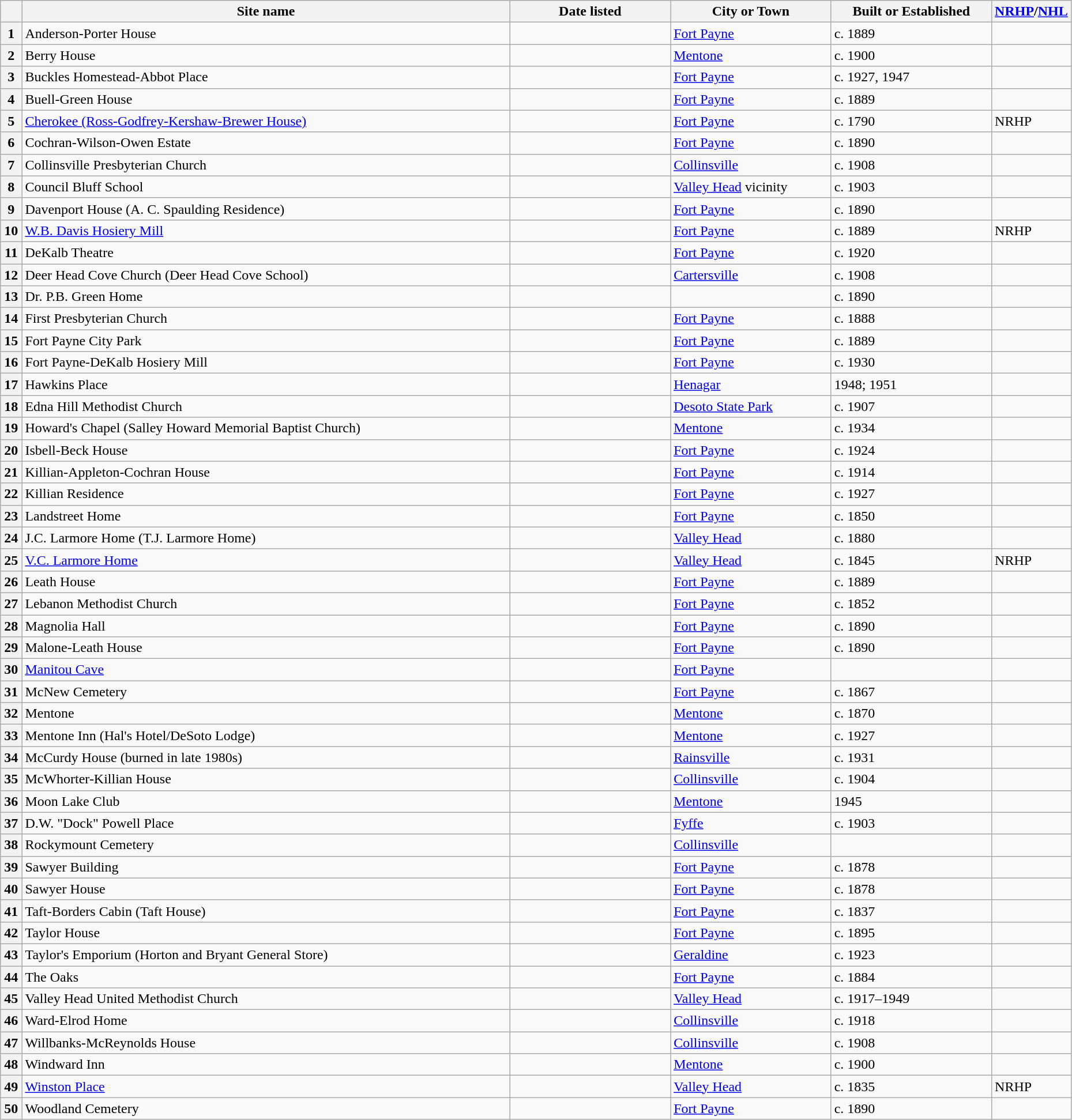<table class="wikitable" style="width:98%">
<tr>
<th width = 2%  ></th>
<th><strong>Site name</strong></th>
<th width = 15% ><strong>Date listed</strong></th>
<th width = 15% ><strong>City or Town</strong></th>
<th width = 15% ><strong>Built or Established</strong></th>
<th width = 5%  ><strong><a href='#'>NRHP</a>/<a href='#'>NHL</a></strong></th>
</tr>
<tr ->
<th>1</th>
<td>Anderson-Porter House</td>
<td></td>
<td><a href='#'>Fort Payne</a></td>
<td>c. 1889</td>
<td></td>
</tr>
<tr ->
<th>2</th>
<td>Berry House</td>
<td></td>
<td><a href='#'>Mentone</a></td>
<td>c. 1900</td>
<td></td>
</tr>
<tr ->
<th>3</th>
<td>Buckles Homestead-Abbot Place</td>
<td></td>
<td><a href='#'>Fort Payne</a></td>
<td>c. 1927, 1947</td>
<td></td>
</tr>
<tr ->
<th>4</th>
<td>Buell-Green House</td>
<td></td>
<td><a href='#'>Fort Payne</a></td>
<td>c. 1889</td>
<td></td>
</tr>
<tr ->
<th>5</th>
<td><a href='#'>Cherokee (Ross-Godfrey-Kershaw-Brewer House)</a></td>
<td></td>
<td><a href='#'>Fort Payne</a></td>
<td>c. 1790</td>
<td>NRHP</td>
</tr>
<tr ->
<th>6</th>
<td>Cochran-Wilson-Owen Estate</td>
<td></td>
<td><a href='#'>Fort Payne</a></td>
<td>c. 1890</td>
<td></td>
</tr>
<tr ->
<th>7</th>
<td>Collinsville Presbyterian Church</td>
<td></td>
<td><a href='#'>Collinsville</a></td>
<td>c. 1908</td>
<td></td>
</tr>
<tr ->
<th>8</th>
<td>Council Bluff School</td>
<td></td>
<td><a href='#'>Valley Head</a> vicinity</td>
<td>c. 1903</td>
<td></td>
</tr>
<tr ->
<th>9</th>
<td>Davenport House (A. C. Spaulding Residence)</td>
<td></td>
<td><a href='#'>Fort Payne</a></td>
<td>c. 1890</td>
<td></td>
</tr>
<tr ->
<th>10</th>
<td><a href='#'>W.B. Davis Hosiery Mill</a></td>
<td></td>
<td><a href='#'>Fort Payne</a></td>
<td>c. 1889</td>
<td>NRHP</td>
</tr>
<tr ->
<th>11</th>
<td>DeKalb Theatre</td>
<td></td>
<td><a href='#'>Fort Payne</a></td>
<td>c. 1920</td>
<td></td>
</tr>
<tr ->
<th>12</th>
<td>Deer Head Cove Church (Deer Head Cove School)</td>
<td></td>
<td><a href='#'>Cartersville</a></td>
<td>c. 1908</td>
<td></td>
</tr>
<tr ->
<th>13</th>
<td>Dr. P.B. Green Home</td>
<td></td>
<td></td>
<td>c. 1890</td>
<td></td>
</tr>
<tr ->
<th>14</th>
<td>First Presbyterian Church</td>
<td></td>
<td><a href='#'>Fort Payne</a></td>
<td>c. 1888</td>
<td></td>
</tr>
<tr ->
<th>15</th>
<td>Fort Payne City Park</td>
<td></td>
<td><a href='#'>Fort Payne</a></td>
<td>c. 1889</td>
<td></td>
</tr>
<tr ->
<th>16</th>
<td>Fort Payne-DeKalb Hosiery Mill</td>
<td></td>
<td><a href='#'>Fort Payne</a></td>
<td>c. 1930</td>
<td></td>
</tr>
<tr ->
<th>17</th>
<td>Hawkins Place</td>
<td></td>
<td><a href='#'>Henagar</a></td>
<td>1948; 1951</td>
<td></td>
</tr>
<tr ->
<th>18</th>
<td>Edna Hill Methodist Church</td>
<td></td>
<td><a href='#'>Desoto State Park</a></td>
<td>c. 1907</td>
<td></td>
</tr>
<tr ->
<th>19</th>
<td>Howard's Chapel (Salley Howard Memorial Baptist Church)</td>
<td></td>
<td><a href='#'>Mentone</a></td>
<td>c. 1934</td>
<td></td>
</tr>
<tr ->
<th>20</th>
<td>Isbell-Beck House</td>
<td></td>
<td><a href='#'>Fort Payne</a></td>
<td>c. 1924</td>
<td></td>
</tr>
<tr ->
<th>21</th>
<td>Killian-Appleton-Cochran House</td>
<td></td>
<td><a href='#'>Fort Payne</a></td>
<td>c. 1914</td>
<td></td>
</tr>
<tr ->
<th>22</th>
<td>Killian Residence</td>
<td></td>
<td><a href='#'>Fort Payne</a></td>
<td>c. 1927</td>
<td></td>
</tr>
<tr ->
<th>23</th>
<td>Landstreet Home</td>
<td></td>
<td><a href='#'>Fort Payne</a></td>
<td>c. 1850</td>
<td></td>
</tr>
<tr ->
<th>24</th>
<td>J.C. Larmore Home (T.J. Larmore Home)</td>
<td></td>
<td><a href='#'>Valley Head</a></td>
<td>c. 1880</td>
<td></td>
</tr>
<tr ->
<th>25</th>
<td><a href='#'>V.C. Larmore Home</a></td>
<td></td>
<td><a href='#'>Valley Head</a></td>
<td>c. 1845</td>
<td>NRHP</td>
</tr>
<tr ->
<th>26</th>
<td>Leath House</td>
<td></td>
<td><a href='#'>Fort Payne</a></td>
<td>c. 1889</td>
<td></td>
</tr>
<tr ->
<th>27</th>
<td>Lebanon Methodist Church</td>
<td></td>
<td><a href='#'>Fort Payne</a></td>
<td>c. 1852</td>
<td></td>
</tr>
<tr ->
<th>28</th>
<td>Magnolia Hall</td>
<td></td>
<td><a href='#'>Fort Payne</a></td>
<td>c. 1890</td>
<td></td>
</tr>
<tr ->
<th>29</th>
<td>Malone-Leath House</td>
<td></td>
<td><a href='#'>Fort Payne</a></td>
<td>c. 1890</td>
<td></td>
</tr>
<tr ->
<th>30</th>
<td><a href='#'>Manitou Cave</a></td>
<td></td>
<td><a href='#'>Fort Payne</a></td>
<td></td>
<td></td>
</tr>
<tr ->
<th>31</th>
<td>McNew Cemetery</td>
<td></td>
<td><a href='#'>Fort Payne</a></td>
<td>c. 1867</td>
<td></td>
</tr>
<tr ->
<th>32</th>
<td>Mentone</td>
<td></td>
<td><a href='#'>Mentone</a></td>
<td>c. 1870</td>
<td></td>
</tr>
<tr ->
<th>33</th>
<td>Mentone Inn (Hal's Hotel/DeSoto Lodge)</td>
<td></td>
<td><a href='#'>Mentone</a></td>
<td>c. 1927</td>
<td></td>
</tr>
<tr ->
<th>34</th>
<td>McCurdy House (burned in late 1980s)</td>
<td></td>
<td><a href='#'>Rainsville</a></td>
<td>c. 1931</td>
<td></td>
</tr>
<tr ->
<th>35</th>
<td>McWhorter-Killian House</td>
<td></td>
<td><a href='#'>Collinsville</a></td>
<td>c. 1904</td>
<td></td>
</tr>
<tr ->
<th>36</th>
<td>Moon Lake Club</td>
<td></td>
<td><a href='#'>Mentone</a></td>
<td>1945</td>
<td></td>
</tr>
<tr ->
<th>37</th>
<td>D.W. "Dock" Powell Place</td>
<td></td>
<td><a href='#'>Fyffe</a></td>
<td>c. 1903</td>
<td></td>
</tr>
<tr ->
<th>38</th>
<td>Rockymount Cemetery</td>
<td></td>
<td><a href='#'>Collinsville</a></td>
<td></td>
<td></td>
</tr>
<tr ->
<th>39</th>
<td>Sawyer Building</td>
<td></td>
<td><a href='#'>Fort Payne</a></td>
<td>c. 1878</td>
<td></td>
</tr>
<tr ->
<th>40</th>
<td>Sawyer House</td>
<td></td>
<td><a href='#'>Fort Payne</a></td>
<td>c. 1878</td>
<td></td>
</tr>
<tr ->
<th>41</th>
<td>Taft-Borders Cabin (Taft House)</td>
<td></td>
<td><a href='#'>Fort Payne</a></td>
<td>c. 1837</td>
<td></td>
</tr>
<tr ->
<th>42</th>
<td>Taylor House</td>
<td></td>
<td><a href='#'>Fort Payne</a></td>
<td>c. 1895</td>
<td></td>
</tr>
<tr ->
<th>43</th>
<td>Taylor's Emporium (Horton and Bryant General Store)</td>
<td></td>
<td><a href='#'>Geraldine</a></td>
<td>c. 1923</td>
<td></td>
</tr>
<tr ->
<th>44</th>
<td>The Oaks</td>
<td></td>
<td><a href='#'>Fort Payne</a></td>
<td>c. 1884</td>
<td></td>
</tr>
<tr ->
<th>45</th>
<td>Valley Head United Methodist Church</td>
<td></td>
<td><a href='#'>Valley Head</a></td>
<td>c. 1917–1949</td>
<td></td>
</tr>
<tr ->
<th>46</th>
<td>Ward-Elrod Home</td>
<td></td>
<td><a href='#'>Collinsville</a></td>
<td>c. 1918</td>
<td></td>
</tr>
<tr ->
<th>47</th>
<td>Willbanks-McReynolds House</td>
<td></td>
<td><a href='#'>Collinsville</a></td>
<td>c. 1908</td>
<td></td>
</tr>
<tr ->
<th>48</th>
<td>Windward Inn</td>
<td></td>
<td><a href='#'>Mentone</a></td>
<td>c. 1900</td>
<td></td>
</tr>
<tr ->
<th>49</th>
<td><a href='#'>Winston Place</a></td>
<td></td>
<td><a href='#'>Valley Head</a></td>
<td>c. 1835</td>
<td>NRHP</td>
</tr>
<tr ->
<th>50</th>
<td>Woodland Cemetery</td>
<td></td>
<td><a href='#'>Fort Payne</a></td>
<td>c. 1890</td>
<td></td>
</tr>
</table>
